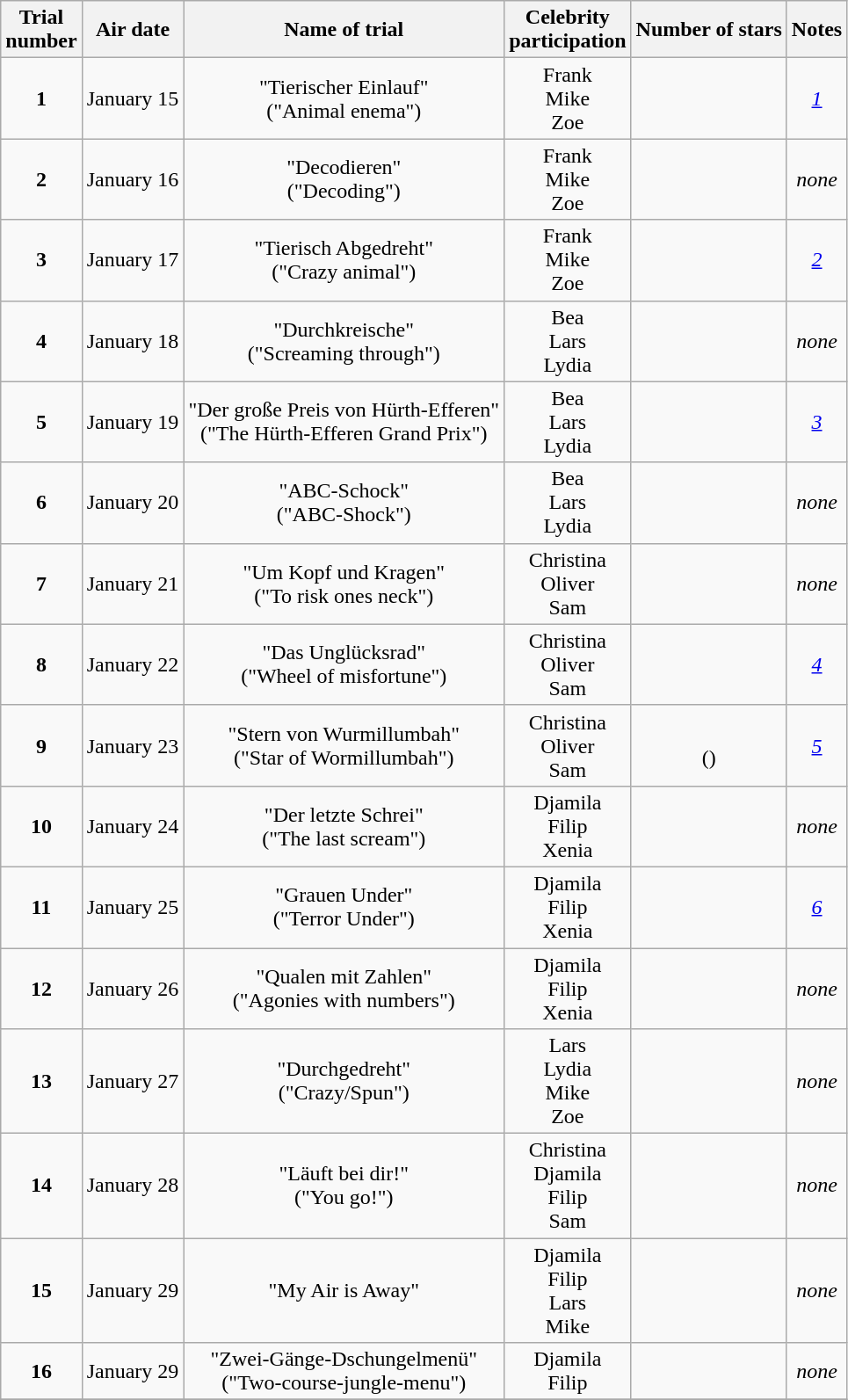<table class=wikitable style="text-align:center">
<tr>
<th scope="col">Trial<br>number</th>
<th scope="col">Air date</th>
<th scope="col">Name of trial</th>
<th scope="col">Celebrity<br>participation</th>
<th scope="col">Number of stars</th>
<th scope="col">Notes</th>
</tr>
<tr>
<td><strong>1</strong></td>
<td>January 15</td>
<td>"Tierischer Einlauf"<br>("Animal enema")</td>
<td>Frank<br>Mike<br>Zoe</td>
<td></td>
<td><em><a href='#'>1</a></em></td>
</tr>
<tr>
<td><strong>2</strong></td>
<td>January 16</td>
<td>"Decodieren"<br>("Decoding")</td>
<td>Frank<br>Mike<br>Zoe</td>
<td></td>
<td><em>none</em></td>
</tr>
<tr>
<td><strong>3</strong></td>
<td>January 17</td>
<td>"Tierisch Abgedreht"<br>("Crazy animal")</td>
<td>Frank<br>Mike<br>Zoe</td>
<td></td>
<td><em><a href='#'>2</a></em></td>
</tr>
<tr>
<td><strong>4</strong></td>
<td>January 18</td>
<td>"Durchkreische"<br>("Screaming through")</td>
<td>Bea<br>Lars<br>Lydia</td>
<td></td>
<td><em>none</em></td>
</tr>
<tr>
<td><strong>5</strong></td>
<td>January 19</td>
<td>"Der große Preis von Hürth-Efferen"<br>("The Hürth-Efferen Grand Prix")</td>
<td>Bea<br>Lars<br>Lydia</td>
<td></td>
<td><em><a href='#'>3</a></em></td>
</tr>
<tr>
<td><strong>6</strong></td>
<td>January 20</td>
<td>"ABC-Schock"<br>("ABC-Shock")</td>
<td>Bea<br>Lars<br>Lydia</td>
<td></td>
<td><em>none</em></td>
</tr>
<tr>
<td><strong>7</strong></td>
<td>January 21</td>
<td>"Um Kopf und Kragen"<br>("To risk ones neck")</td>
<td>Christina<br>Oliver<br>Sam</td>
<td></td>
<td><em>none</em></td>
</tr>
<tr>
<td><strong>8</strong></td>
<td>January 22</td>
<td>"Das Unglücksrad"<br>("Wheel of misfortune")</td>
<td>Christina<br>Oliver<br>Sam</td>
<td></td>
<td><em><a href='#'>4</a></em></td>
</tr>
<tr>
<td><strong>9</strong></td>
<td>January 23</td>
<td>"Stern von Wurmillumbah"<br>("Star of Wormillumbah")</td>
<td>Christina<br>Oliver<br>Sam</td>
<td><br>()</td>
<td><em><a href='#'>5</a></em></td>
</tr>
<tr>
<td><strong>10</strong></td>
<td>January 24</td>
<td>"Der letzte Schrei"<br>("The last scream")</td>
<td>Djamila<br>Filip<br>Xenia</td>
<td></td>
<td><em>none</em></td>
</tr>
<tr>
<td><strong>11</strong></td>
<td>January 25</td>
<td>"Grauen Under"<br>("Terror Under")</td>
<td>Djamila<br>Filip<br>Xenia</td>
<td></td>
<td><em><a href='#'>6</a></em></td>
</tr>
<tr>
<td><strong>12</strong></td>
<td>January 26</td>
<td>"Qualen mit Zahlen"<br>("Agonies with numbers")</td>
<td>Djamila<br>Filip<br>Xenia</td>
<td></td>
<td><em>none</em></td>
</tr>
<tr>
<td><strong>13</strong></td>
<td>January 27</td>
<td>"Durchgedreht"<br>("Crazy/Spun")</td>
<td>Lars<br>Lydia<br>Mike<br>Zoe</td>
<td></td>
<td><em>none</em></td>
</tr>
<tr>
<td><strong>14</strong></td>
<td>January 28</td>
<td>"Läuft bei dir!"<br>("You go!")</td>
<td>Christina<br>Djamila<br>Filip<br>Sam</td>
<td></td>
<td><em>none</em></td>
</tr>
<tr>
<td><strong>15</strong></td>
<td>January 29</td>
<td>"My Air is Away"</td>
<td>Djamila<br>Filip<br>Lars<br>Mike</td>
<td></td>
<td><em>none</em></td>
</tr>
<tr>
<td><strong>16</strong></td>
<td>January 29</td>
<td>"Zwei-Gänge-Dschungelmenü"<br>("Two-course-jungle-menu")</td>
<td>Djamila<br>Filip</td>
<td></td>
<td><em>none</em></td>
</tr>
<tr>
</tr>
</table>
